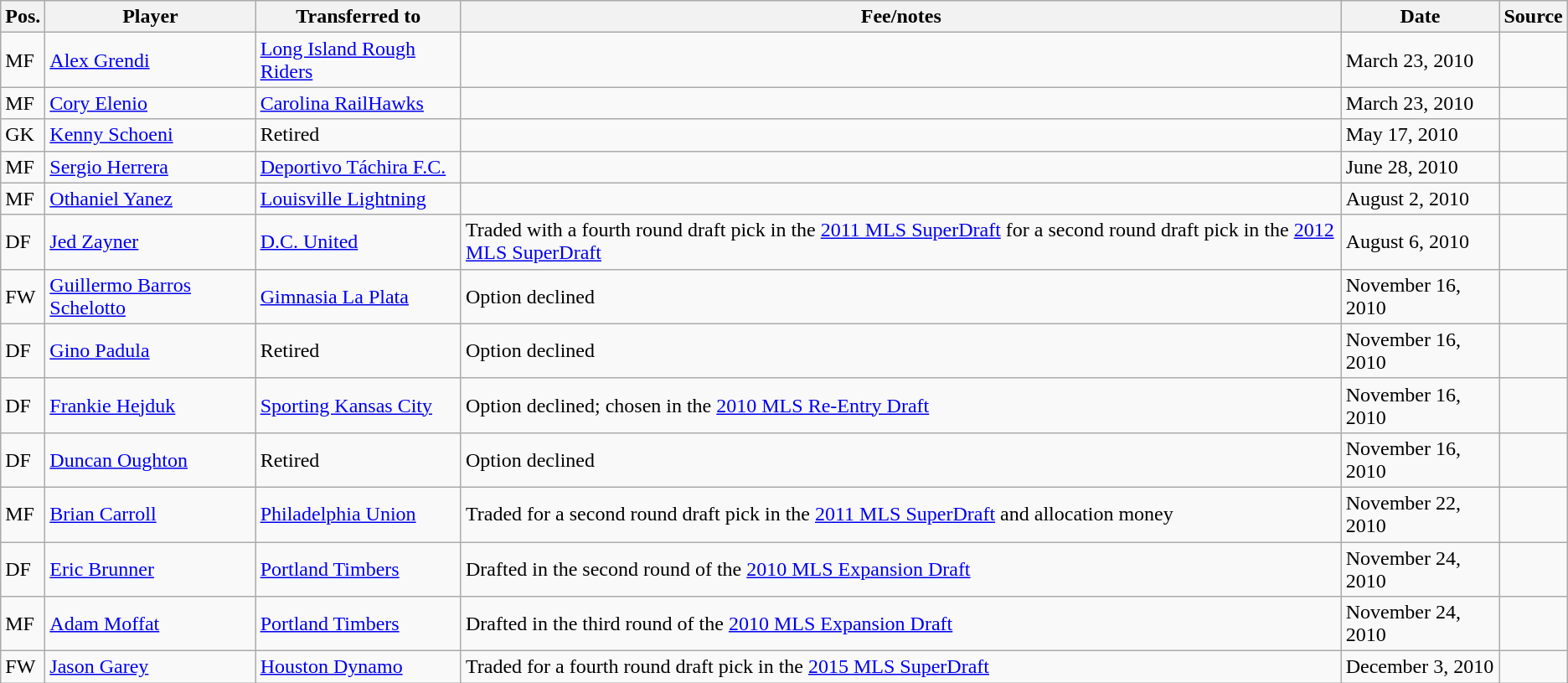<table class="wikitable sortable" style="text-align: left">
<tr>
<th><strong>Pos.</strong></th>
<th><strong>Player</strong></th>
<th><strong>Transferred to</strong></th>
<th><strong>Fee/notes</strong></th>
<th><strong>Date</strong></th>
<th><strong>Source</strong></th>
</tr>
<tr>
<td>MF</td>
<td> <a href='#'>Alex Grendi</a></td>
<td> <a href='#'>Long Island Rough Riders</a></td>
<td></td>
<td>March 23, 2010</td>
<td align=center></td>
</tr>
<tr>
<td>MF</td>
<td> <a href='#'>Cory Elenio</a></td>
<td> <a href='#'>Carolina RailHawks</a></td>
<td></td>
<td>March 23, 2010</td>
<td align=center></td>
</tr>
<tr>
<td>GK</td>
<td> <a href='#'>Kenny Schoeni</a></td>
<td>Retired</td>
<td></td>
<td>May 17, 2010</td>
<td align=center></td>
</tr>
<tr>
<td>MF</td>
<td> <a href='#'>Sergio Herrera</a></td>
<td> <a href='#'>Deportivo Táchira F.C.</a></td>
<td></td>
<td>June 28, 2010</td>
<td align=center></td>
</tr>
<tr>
<td>MF</td>
<td> <a href='#'>Othaniel Yanez</a></td>
<td> <a href='#'>Louisville Lightning</a></td>
<td></td>
<td>August 2, 2010</td>
<td align=center></td>
</tr>
<tr>
<td>DF</td>
<td> <a href='#'>Jed Zayner</a></td>
<td> <a href='#'>D.C. United</a></td>
<td>Traded with a fourth round draft pick in the <a href='#'>2011 MLS SuperDraft</a> for a second round draft pick in the <a href='#'>2012 MLS SuperDraft</a></td>
<td>August 6, 2010</td>
<td align=center></td>
</tr>
<tr>
<td>FW</td>
<td> <a href='#'>Guillermo Barros Schelotto</a></td>
<td> <a href='#'>Gimnasia La Plata</a></td>
<td>Option declined</td>
<td>November 16, 2010</td>
<td align=center></td>
</tr>
<tr>
<td>DF</td>
<td> <a href='#'>Gino Padula</a></td>
<td>Retired</td>
<td>Option declined</td>
<td>November 16, 2010</td>
<td align=center></td>
</tr>
<tr>
<td>DF</td>
<td> <a href='#'>Frankie Hejduk</a></td>
<td> <a href='#'>Sporting Kansas City</a></td>
<td>Option declined; chosen in the <a href='#'>2010 MLS Re-Entry Draft</a></td>
<td>November 16, 2010</td>
<td align=center></td>
</tr>
<tr>
<td>DF</td>
<td> <a href='#'>Duncan Oughton</a></td>
<td>Retired</td>
<td>Option declined</td>
<td>November 16, 2010</td>
<td align=center></td>
</tr>
<tr>
<td>MF</td>
<td> <a href='#'>Brian Carroll</a></td>
<td> <a href='#'>Philadelphia Union</a></td>
<td>Traded for a second round draft pick in the <a href='#'>2011 MLS SuperDraft</a> and allocation money</td>
<td>November 22, 2010</td>
<td align=center></td>
</tr>
<tr>
<td>DF</td>
<td> <a href='#'>Eric Brunner</a></td>
<td> <a href='#'>Portland Timbers</a></td>
<td>Drafted in the second round of the <a href='#'>2010 MLS Expansion Draft</a></td>
<td>November 24, 2010</td>
<td align=center></td>
</tr>
<tr>
<td>MF</td>
<td> <a href='#'>Adam Moffat</a></td>
<td> <a href='#'>Portland Timbers</a></td>
<td>Drafted in the third round of the <a href='#'>2010 MLS Expansion Draft</a></td>
<td>November 24, 2010</td>
<td align=center></td>
</tr>
<tr>
<td>FW</td>
<td> <a href='#'>Jason Garey</a></td>
<td> <a href='#'>Houston Dynamo</a></td>
<td>Traded for a fourth round draft pick in the <a href='#'>2015 MLS SuperDraft</a></td>
<td>December 3, 2010</td>
<td align=center></td>
</tr>
</table>
